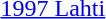<table>
<tr>
<td><a href='#'>1997 Lahti</a></td>
<td></td>
<td></td>
<td></td>
</tr>
</table>
